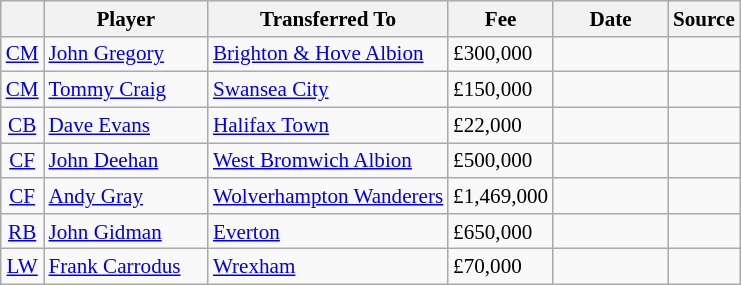<table class="wikitable plainrowheaders sortable" style="font-size:88%">
<tr>
<th></th>
<th scope=col width=103><strong>Player</strong></th>
<th><strong>Transferred To</strong></th>
<th scope=col width=55><strong>Fee</strong></th>
<th scope=col width=70><strong>Date</strong></th>
<th><strong>Source</strong></th>
</tr>
<tr>
<td align=center><a href='#'>CM</a></td>
<td> <a href='#'>John Gregory</a></td>
<td> <a href='#'>Brighton & Hove Albion</a></td>
<td>£300,000</td>
<td></td>
<td></td>
</tr>
<tr>
<td align=center><a href='#'>CM</a></td>
<td> <a href='#'>Tommy Craig</a></td>
<td> <a href='#'>Swansea City</a></td>
<td>£150,000</td>
<td></td>
<td></td>
</tr>
<tr>
<td align=center><a href='#'>CB</a></td>
<td> <a href='#'>Dave Evans</a></td>
<td> <a href='#'>Halifax Town</a></td>
<td>£22,000</td>
<td></td>
<td></td>
</tr>
<tr>
<td align=center><a href='#'>CF</a></td>
<td> <a href='#'>John Deehan</a></td>
<td> <a href='#'>West Bromwich Albion</a></td>
<td>£500,000</td>
<td></td>
<td></td>
</tr>
<tr>
<td align=center><a href='#'>CF</a></td>
<td> <a href='#'>Andy Gray</a></td>
<td> <a href='#'>Wolverhampton Wanderers</a></td>
<td>£1,469,000</td>
<td></td>
<td></td>
</tr>
<tr>
<td align=center><a href='#'>RB</a></td>
<td> <a href='#'>John Gidman</a></td>
<td> <a href='#'>Everton</a></td>
<td>£650,000</td>
<td></td>
<td></td>
</tr>
<tr>
<td align=center><a href='#'>LW</a></td>
<td> <a href='#'>Frank Carrodus</a></td>
<td> <a href='#'>Wrexham</a></td>
<td>£70,000</td>
<td></td>
<td></td>
</tr>
</table>
